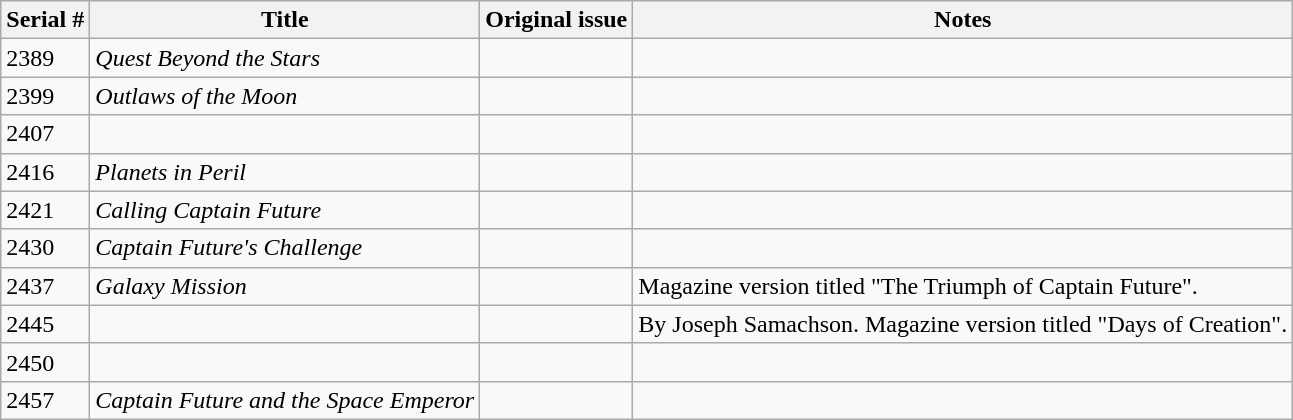<table class="wikitable sortable">
<tr>
<th>Serial #</th>
<th>Title</th>
<th>Original issue</th>
<th class="unsortable">Notes</th>
</tr>
<tr>
<td>2389</td>
<td><em>Quest Beyond the Stars</em></td>
<td></td>
<td></td>
</tr>
<tr>
<td>2399</td>
<td><em>Outlaws of the Moon</em></td>
<td></td>
<td></td>
</tr>
<tr>
<td>2407</td>
<td></td>
<td></td>
<td></td>
</tr>
<tr>
<td>2416</td>
<td><em>Planets in Peril</em></td>
<td></td>
<td></td>
</tr>
<tr>
<td>2421</td>
<td><em>Calling Captain Future</em></td>
<td></td>
<td></td>
</tr>
<tr>
<td>2430</td>
<td><em>Captain Future's Challenge</em></td>
<td></td>
<td></td>
</tr>
<tr>
<td>2437</td>
<td><em>Galaxy Mission</em></td>
<td></td>
<td>Magazine version titled "The Triumph of Captain Future".</td>
</tr>
<tr>
<td>2445</td>
<td></td>
<td></td>
<td>By Joseph Samachson.  Magazine version titled "Days of Creation".</td>
</tr>
<tr>
<td>2450</td>
<td></td>
<td></td>
<td></td>
</tr>
<tr>
<td>2457</td>
<td><em>Captain Future and the Space Emperor</em></td>
<td></td>
<td></td>
</tr>
</table>
